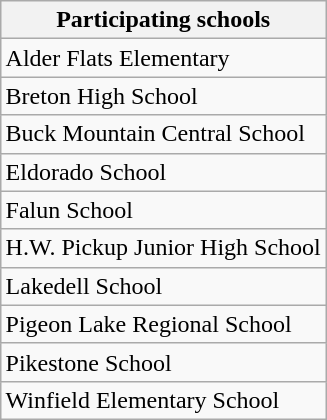<table class="wikitable" align=right>
<tr>
<th>Participating schools</th>
</tr>
<tr>
<td>Alder Flats Elementary</td>
</tr>
<tr>
<td>Breton High School</td>
</tr>
<tr>
<td>Buck Mountain Central School</td>
</tr>
<tr>
<td>Eldorado School</td>
</tr>
<tr>
<td>Falun School</td>
</tr>
<tr>
<td>H.W. Pickup Junior High School</td>
</tr>
<tr>
<td>Lakedell School</td>
</tr>
<tr>
<td>Pigeon Lake Regional School</td>
</tr>
<tr>
<td>Pikestone School</td>
</tr>
<tr>
<td>Winfield Elementary School</td>
</tr>
</table>
